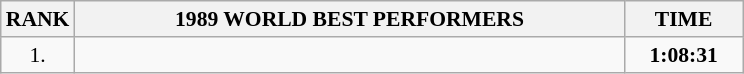<table class="wikitable" style="border-collapse: collapse; font-size: 90%;">
<tr>
<th>RANK</th>
<th align="center" style="width: 25em">1989 WORLD BEST PERFORMERS</th>
<th align="center" style="width: 5em">TIME</th>
</tr>
<tr>
<td align="center">1.</td>
<td></td>
<td align="center"><strong>1:08:31</strong></td>
</tr>
</table>
